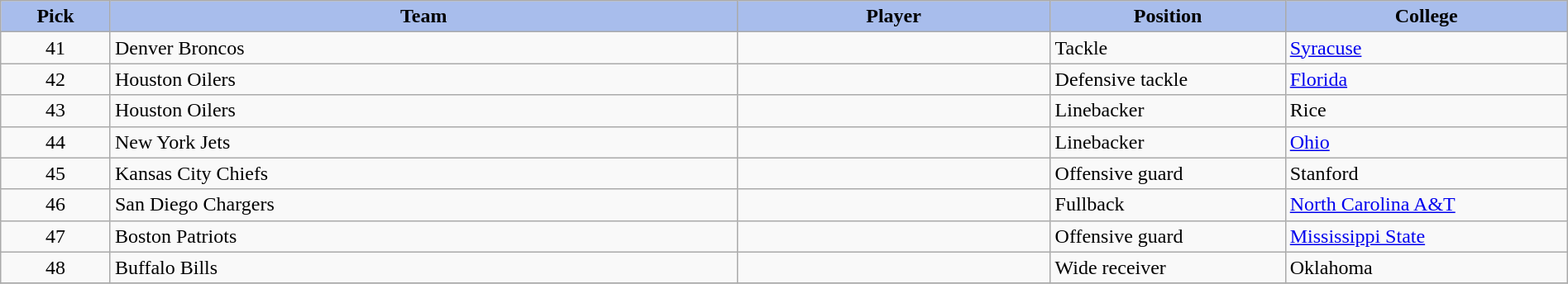<table class="wikitable sortable sortable" style="width: 100%">
<tr>
<th style="background:#A8BDEC;" width=7%>Pick</th>
<th style="background:#A8BDEC;" width=40%>Team</th>
<th style="background:#A8BDEC;" width=20%>Player</th>
<th style="background:#A8BDEC;" width=15%>Position</th>
<th style="background:#A8BDEC;" width=20%>College</th>
</tr>
<tr>
<td align=center>41</td>
<td>Denver Broncos</td>
<td></td>
<td>Tackle</td>
<td><a href='#'>Syracuse</a></td>
</tr>
<tr>
<td align=center>42</td>
<td>Houston Oilers</td>
<td></td>
<td>Defensive tackle</td>
<td><a href='#'>Florida</a></td>
</tr>
<tr>
<td align=center>43</td>
<td>Houston Oilers </td>
<td></td>
<td>Linebacker</td>
<td>Rice</td>
</tr>
<tr>
<td align=center>44</td>
<td>New York Jets</td>
<td></td>
<td>Linebacker</td>
<td><a href='#'>Ohio</a></td>
</tr>
<tr>
<td align=center>45</td>
<td>Kansas City Chiefs</td>
<td></td>
<td>Offensive guard</td>
<td>Stanford</td>
</tr>
<tr>
<td align=center>46</td>
<td>San Diego Chargers</td>
<td></td>
<td>Fullback</td>
<td><a href='#'>North Carolina A&T</a></td>
</tr>
<tr>
<td align=center>47</td>
<td>Boston Patriots</td>
<td></td>
<td>Offensive guard</td>
<td><a href='#'>Mississippi State</a></td>
</tr>
<tr>
<td align=center>48</td>
<td>Buffalo Bills</td>
<td></td>
<td>Wide receiver</td>
<td>Oklahoma</td>
</tr>
<tr>
</tr>
</table>
